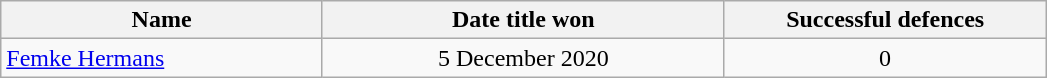<table class="wikitable" style="text-align:center">
<tr>
<th style="width:20%;">Name</th>
<th style="width:25%;">Date title won</th>
<th style="width:20%;">Successful defences</th>
</tr>
<tr>
<td align=left> <a href='#'>Femke Hermans</a></td>
<td>5 December 2020</td>
<td>0</td>
</tr>
</table>
